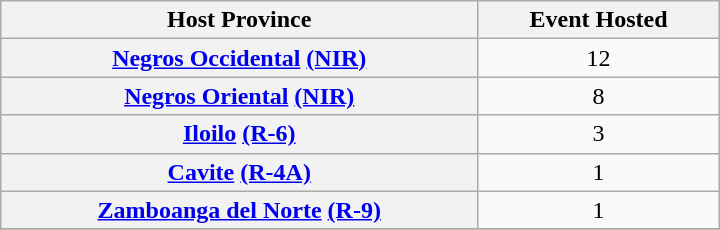<table class="wikitable plainrowheaders" style="text-align:center; width:30em; float:left; margin-right:1em;">
<tr>
<th scope="col">Host Province</th>
<th scope="col">Event Hosted</th>
</tr>
<tr>
<th scope="row"><a href='#'>Negros Occidental</a> <a href='#'>(NIR)</a></th>
<td>12</td>
</tr>
<tr>
<th scope="row"><a href='#'>Negros Oriental</a> <a href='#'>(NIR)</a></th>
<td>8</td>
</tr>
<tr>
<th scope="row"><a href='#'>Iloilo</a> <a href='#'>(R-6)</a></th>
<td>3</td>
</tr>
<tr>
<th scope="row"><a href='#'>Cavite</a> <a href='#'>(R-4A)</a></th>
<td>1</td>
</tr>
<tr>
<th scope="row"><a href='#'>Zamboanga del Norte</a> <a href='#'>(R-9)</a></th>
<td>1</td>
</tr>
<tr>
</tr>
</table>
